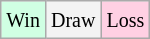<table class="wikitable">
<tr>
<td style="background-color: #d0ffe3;"><small>Win</small></td>
<td style="background-color: #f3f3f3;"><small>Draw</small></td>
<td style="background-color: #ffd0e3;"><small>Loss</small></td>
</tr>
</table>
